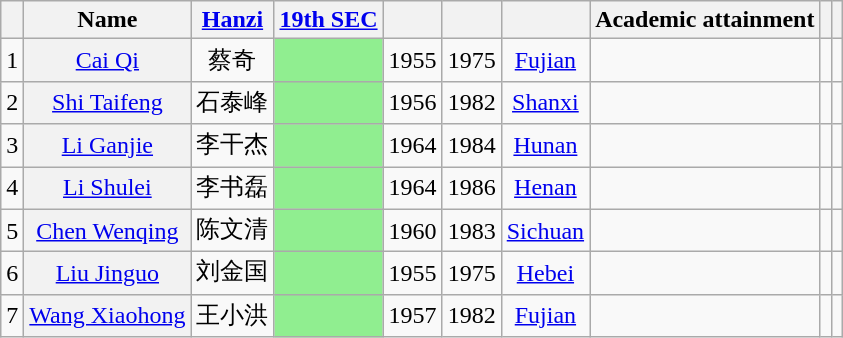<table class="wikitable sortable" style=text-align:center>
<tr>
<th scope=col></th>
<th scope=col>Name</th>
<th scope=col><a href='#'>Hanzi</a></th>
<th scope=col><a href='#'>19th SEC</a></th>
<th scope=col></th>
<th scope=col></th>
<th scope=col></th>
<th scope=col>Academic attainment</th>
<th scope=col></th>
<th scope=col class="unsortable"></th>
</tr>
<tr>
<td>1</td>
<th align="center" scope="row" style="font-weight:normal;"><a href='#'>Cai Qi</a></th>
<td data-sort-value="202">蔡奇</td>
<td bgcolor = LightGreen></td>
<td>1955</td>
<td>1975</td>
<td><a href='#'>Fujian</a></td>
<td></td>
<td></td>
<td></td>
</tr>
<tr>
<td>2</td>
<th align="center" scope="row" style="font-weight:normal;"><a href='#'>Shi Taifeng</a></th>
<td data-sort-value="42">石泰峰</td>
<td bgcolor = LightGreen></td>
<td>1956</td>
<td>1982</td>
<td><a href='#'>Shanxi</a></td>
<td></td>
<td></td>
<td></td>
</tr>
<tr>
<td>3</td>
<th align="center" scope="row" style="font-weight:normal;"><a href='#'>Li Ganjie</a></th>
<td data-sort-value="71">李干杰</td>
<td bgcolor = LightGreen></td>
<td>1964</td>
<td>1984</td>
<td><a href='#'>Hunan</a></td>
<td></td>
<td></td>
<td></td>
</tr>
<tr>
<td>4</td>
<th align="center" scope="row" style="font-weight:normal;"><a href='#'>Li Shulei</a></th>
<td data-sort-value="74">李书磊</td>
<td bgcolor = LightGreen></td>
<td>1964</td>
<td>1986</td>
<td><a href='#'>Henan</a></td>
<td></td>
<td></td>
<td></td>
</tr>
<tr>
<td>5</td>
<th align="center" scope="row" style="font-weight:normal;"><a href='#'>Chen Wenqing</a></th>
<td data-sort-value="120">陈文清</td>
<td bgcolor = LightGreen></td>
<td>1960</td>
<td>1983</td>
<td><a href='#'>Sichuan</a></td>
<td></td>
<td></td>
<td></td>
</tr>
<tr>
<td>6</td>
<th align="center" scope="row" style="font-weight:normal;"><a href='#'>Liu Jinguo</a></th>
<td data-sort-value="54">刘金国</td>
<td bgcolor = LightGreen></td>
<td>1955</td>
<td>1975</td>
<td><a href='#'>Hebei</a></td>
<td></td>
<td></td>
<td></td>
</tr>
<tr>
<td>7</td>
<th align="center" scope="row" style="font-weight:normal;"><a href='#'>Wang Xiaohong</a></th>
<td data-sort-value="15">王小洪</td>
<td bgcolor = LightGreen></td>
<td>1957</td>
<td>1982</td>
<td><a href='#'>Fujian</a></td>
<td></td>
<td></td>
<td></td>
</tr>
</table>
